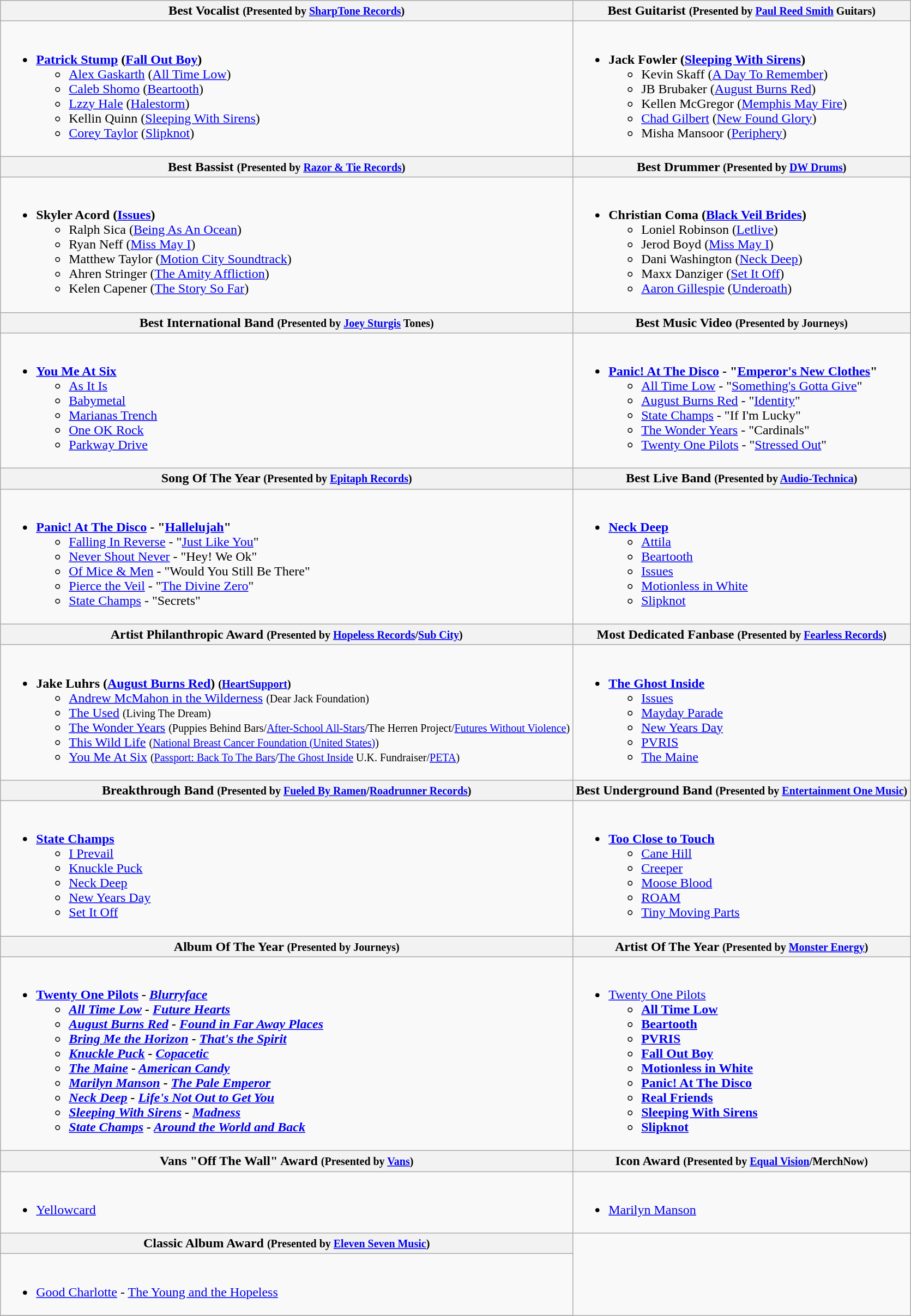<table class="wikitable">
<tr>
<th>Best Vocalist <small>(Presented by <a href='#'>SharpTone Records</a>)</small></th>
<th>Best Guitarist <small>(Presented by <a href='#'>Paul Reed Smith</a> Guitars)</small></th>
</tr>
<tr>
<td valign="top"><br><ul><li><strong><a href='#'>Patrick Stump</a> (<a href='#'>Fall Out Boy</a>)</strong><ul><li><a href='#'>Alex Gaskarth</a> (<a href='#'>All Time Low</a>)</li><li><a href='#'>Caleb Shomo</a> (<a href='#'>Beartooth</a>)</li><li><a href='#'>Lzzy Hale</a> (<a href='#'>Halestorm</a>)</li><li>Kellin Quinn (<a href='#'>Sleeping With Sirens</a>)</li><li><a href='#'>Corey Taylor</a> (<a href='#'>Slipknot</a>)</li></ul></li></ul></td>
<td valign="top"><br><ul><li><strong>Jack Fowler (<a href='#'>Sleeping With Sirens</a>)</strong><ul><li>Kevin Skaff (<a href='#'>A Day To Remember</a>)</li><li>JB Brubaker (<a href='#'>August Burns Red</a>)</li><li>Kellen McGregor (<a href='#'>Memphis May Fire</a>)</li><li><a href='#'>Chad Gilbert</a> (<a href='#'>New Found Glory</a>)</li><li>Misha Mansoor (<a href='#'>Periphery</a>)</li></ul></li></ul></td>
</tr>
<tr>
<th>Best Bassist <small>(Presented by <a href='#'>Razor & Tie Records</a>)</small></th>
<th>Best Drummer <small>(Presented by <a href='#'>DW Drums</a>)</small></th>
</tr>
<tr>
<td valign="top"><br><ul><li><strong>Skyler Acord (<a href='#'>Issues</a>)</strong><ul><li>Ralph Sica (<a href='#'>Being As An Ocean</a>)</li><li>Ryan Neff (<a href='#'>Miss May I</a>)</li><li>Matthew Taylor (<a href='#'>Motion City Soundtrack</a>)</li><li>Ahren Stringer (<a href='#'>The Amity Affliction</a>)</li><li>Kelen Capener (<a href='#'>The Story So Far</a>)</li></ul></li></ul></td>
<td valign="top"><br><ul><li><strong>Christian Coma (<a href='#'>Black Veil Brides</a>)</strong><ul><li>Loniel Robinson (<a href='#'>Letlive</a>)</li><li>Jerod Boyd (<a href='#'>Miss May I</a>)</li><li>Dani Washington (<a href='#'>Neck Deep</a>)</li><li>Maxx Danziger (<a href='#'>Set It Off</a>)</li><li><a href='#'>Aaron Gillespie</a> (<a href='#'>Underoath</a>)</li></ul></li></ul></td>
</tr>
<tr>
<th>Best International Band <small>(Presented by <a href='#'>Joey Sturgis</a> Tones)</small></th>
<th>Best Music Video <small>(Presented by Journeys)</small></th>
</tr>
<tr>
<td valign="top"><br><ul><li><strong><a href='#'>You Me At Six</a></strong><ul><li><a href='#'>As It Is</a></li><li><a href='#'>Babymetal</a></li><li><a href='#'>Marianas Trench</a></li><li><a href='#'>One OK Rock</a></li><li><a href='#'>Parkway Drive</a></li></ul></li></ul></td>
<td valign="top"><br><ul><li><strong><a href='#'>Panic! At The Disco</a> - "<a href='#'>Emperor's New Clothes</a>" </strong><ul><li><a href='#'>All Time Low</a> - "<a href='#'>Something's Gotta Give</a>"</li><li><a href='#'>August Burns Red</a> - "<a href='#'>Identity</a>"</li><li><a href='#'>State Champs</a> - "If I'm Lucky"</li><li><a href='#'>The Wonder Years</a> - "Cardinals"</li><li><a href='#'>Twenty One Pilots</a> - "<a href='#'>Stressed Out</a>"</li></ul></li></ul></td>
</tr>
<tr>
<th>Song Of The Year <small>(Presented by <a href='#'>Epitaph Records</a>)</small></th>
<th>Best Live Band <small>(Presented by <a href='#'>Audio-Technica</a>)</small></th>
</tr>
<tr>
<td valign="top"><br><ul><li><strong><a href='#'>Panic! At The Disco</a> - "<a href='#'>Hallelujah</a>" </strong><ul><li><a href='#'>Falling In Reverse</a> - "<a href='#'>Just Like You</a>"</li><li><a href='#'>Never Shout Never</a> - "Hey! We Ok"</li><li><a href='#'>Of Mice & Men</a> - "Would You Still Be There"</li><li><a href='#'>Pierce the Veil</a> - "<a href='#'>The Divine Zero</a>"</li><li><a href='#'>State Champs</a> - "Secrets"</li></ul></li></ul></td>
<td valign="top"><br><ul><li><strong><a href='#'>Neck Deep</a></strong><ul><li><a href='#'>Attila</a></li><li><a href='#'>Beartooth</a></li><li><a href='#'>Issues</a></li><li><a href='#'>Motionless in White</a></li><li><a href='#'>Slipknot</a></li></ul></li></ul></td>
</tr>
<tr>
<th>Artist Philanthropic Award <small>(Presented by <a href='#'>Hopeless Records</a>/<a href='#'>Sub City</a>)</small></th>
<th>Most Dedicated Fanbase <small>(Presented by <a href='#'>Fearless Records</a>)</small></th>
</tr>
<tr>
<td valign="top"><br><ul><li><strong>Jake Luhrs (<a href='#'>August Burns Red</a>) <small>(<a href='#'>HeartSupport</a>)</small></strong><ul><li><a href='#'>Andrew McMahon in the Wilderness</a> <small>(Dear Jack Foundation)</small></li><li><a href='#'>The Used</a> <small>(Living The Dream)</small></li><li><a href='#'>The Wonder Years</a> <small>(Puppies Behind Bars/<a href='#'>After-School All-Stars</a>/The Herren Project/<a href='#'>Futures Without Violence</a>)</small></li><li><a href='#'>This Wild Life</a> <small>(<a href='#'>National Breast Cancer Foundation (United States)</a>)</small></li><li><a href='#'>You Me At Six</a> <small>(<a href='#'>Passport: Back To The Bars</a>/<a href='#'>The Ghost Inside</a> U.K. Fundraiser/<a href='#'>PETA</a>)</small></li></ul></li></ul></td>
<td valign="top"><br><ul><li><strong><a href='#'>The Ghost Inside</a></strong><ul><li><a href='#'>Issues</a></li><li><a href='#'>Mayday Parade</a></li><li><a href='#'>New Years Day</a></li><li><a href='#'>PVRIS</a></li><li><a href='#'>The Maine</a></li></ul></li></ul></td>
</tr>
<tr>
<th>Breakthrough Band <small>(Presented by <a href='#'>Fueled By Ramen</a>/<a href='#'>Roadrunner Records</a>)</small></th>
<th>Best Underground Band <small>(Presented by <a href='#'>Entertainment One Music</a>)</small></th>
</tr>
<tr>
<td valign="top"><br><ul><li><strong><a href='#'>State Champs</a></strong><ul><li><a href='#'>I Prevail</a></li><li><a href='#'>Knuckle Puck</a></li><li><a href='#'>Neck Deep</a></li><li><a href='#'>New Years Day</a></li><li><a href='#'>Set It Off</a></li></ul></li></ul></td>
<td valign="top"><br><ul><li><strong><a href='#'>Too Close to Touch</a></strong><ul><li><a href='#'>Cane Hill</a></li><li><a href='#'>Creeper</a></li><li><a href='#'>Moose Blood</a></li><li><a href='#'>ROAM</a></li><li><a href='#'>Tiny Moving Parts</a></li></ul></li></ul></td>
</tr>
<tr>
<th>Album Of The Year <small>(Presented by Journeys)</small></th>
<th>Artist Of The Year <small>(Presented by <a href='#'>Monster Energy</a>)</small></th>
</tr>
<tr>
<td valign="top"><br><ul><li><strong><a href='#'>Twenty One Pilots</a> - <em><a href='#'>Blurryface</a><strong><em><ul><li><a href='#'>All Time Low</a> - </em><a href='#'>Future Hearts</a><em></li><li><a href='#'>August Burns Red</a> - </em><a href='#'>Found in Far Away Places</a><em></li><li><a href='#'>Bring Me the Horizon</a> - </em><a href='#'>That's the Spirit</a><em></li><li><a href='#'>Knuckle Puck</a> - </em><a href='#'>Copacetic</a><em></li><li><a href='#'>The Maine</a> - </em><a href='#'>American Candy</a><em></li><li><a href='#'>Marilyn Manson</a> - </em><a href='#'>The Pale Emperor</a><em></li><li><a href='#'>Neck Deep</a> - </em><a href='#'>Life's Not Out to Get You</a><em></li><li><a href='#'>Sleeping With Sirens</a> - </em><a href='#'>Madness</a><em></li><li><a href='#'>State Champs</a> - </em><a href='#'>Around the World and Back</a><em></li></ul></li></ul></td>
<td valign="top"><br><ul><li></strong><a href='#'>Twenty One Pilots</a><strong><ul><li><a href='#'>All Time Low</a></li><li><a href='#'>Beartooth</a></li><li><a href='#'>PVRIS</a></li><li><a href='#'>Fall Out Boy</a></li><li><a href='#'>Motionless in White</a></li><li><a href='#'>Panic! At The Disco</a></li><li><a href='#'>Real Friends</a></li><li><a href='#'>Sleeping With Sirens</a></li><li><a href='#'>Slipknot</a></li></ul></li></ul></td>
</tr>
<tr>
<th>Vans "Off The Wall" Award <small>(Presented by <a href='#'>Vans</a>)</small></th>
<th>Icon Award <small>(Presented by <a href='#'>Equal Vision</a>/MerchNow)</small></th>
</tr>
<tr>
<td valign="top"><br><ul><li></strong><a href='#'>Yellowcard</a><strong></li></ul></td>
<td valign="top"><br><ul><li></strong><a href='#'>Marilyn Manson</a><strong></li></ul></td>
</tr>
<tr>
<th>Classic Album Award <small>(Presented by <a href='#'>Eleven Seven Music</a>)</small></th>
</tr>
<tr>
<td valign="top"><br><ul><li></strong><a href='#'>Good Charlotte</a> - </em><a href='#'>The Young and the Hopeless</a></em></strong></li></ul></td>
</tr>
<tr>
</tr>
</table>
